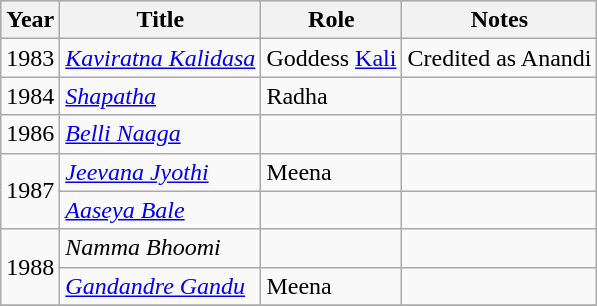<table class="wikitable sortable">
<tr style="background:#ccc; text-align:center;">
<th>Year</th>
<th>Title</th>
<th>Role</th>
<th class="unsortable">Notes</th>
</tr>
<tr>
<td>1983</td>
<td><em><a href='#'>Kaviratna Kalidasa</a></em></td>
<td>Goddess <a href='#'>Kali</a></td>
<td>Credited as Anandi</td>
</tr>
<tr>
<td>1984</td>
<td><em><a href='#'>Shapatha</a></em></td>
<td>Radha</td>
<td></td>
</tr>
<tr>
<td>1986</td>
<td><em><a href='#'>Belli Naaga</a></em></td>
<td></td>
<td></td>
</tr>
<tr>
<td rowspan=2>1987</td>
<td><em><a href='#'>Jeevana Jyothi</a></em></td>
<td>Meena</td>
<td></td>
</tr>
<tr>
<td><em><a href='#'>Aaseya Bale</a></em></td>
<td></td>
<td></td>
</tr>
<tr>
<td rowspan=2>1988</td>
<td><em>Namma Bhoomi</em></td>
<td></td>
<td></td>
</tr>
<tr>
<td><em><a href='#'>Gandandre Gandu</a></em></td>
<td>Meena</td>
<td></td>
</tr>
<tr>
</tr>
</table>
